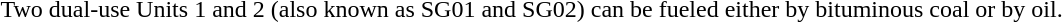<table align="left" style="margin: 1em auto;">
<tr>
<td> Two dual-use Units 1 and 2 (also known as SG01 and SG02) can be fueled either by bituminous coal or by oil.</td>
</tr>
</table>
